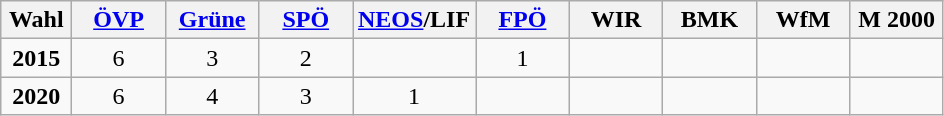<table class="wikitable" style="text-align:center;">
<tr>
<th style="width:40px">Wahl</th>
<th style="width:55px"><a href='#'>ÖVP</a></th>
<th style="width:55px"><a href='#'>Grüne</a></th>
<th style="width:55px"><a href='#'>SPÖ</a></th>
<th style="width:55px"><a href='#'>NEOS</a>/LIF</th>
<th style="width:55px"><a href='#'>FPÖ</a></th>
<th style="width:55px">WIR</th>
<th style="width:55px">BMK</th>
<th style="width:55px">WfM</th>
<th style="width:55px">M 2000</th>
</tr>
<tr>
<td><strong>2015</strong></td>
<td>6</td>
<td>3</td>
<td>2</td>
<td></td>
<td>1</td>
<td></td>
<td></td>
<td></td>
<td></td>
</tr>
<tr>
<td><strong>2020</strong></td>
<td>6</td>
<td>4</td>
<td>3</td>
<td>1</td>
<td></td>
<td></td>
<td></td>
<td></td>
<td></td>
</tr>
</table>
